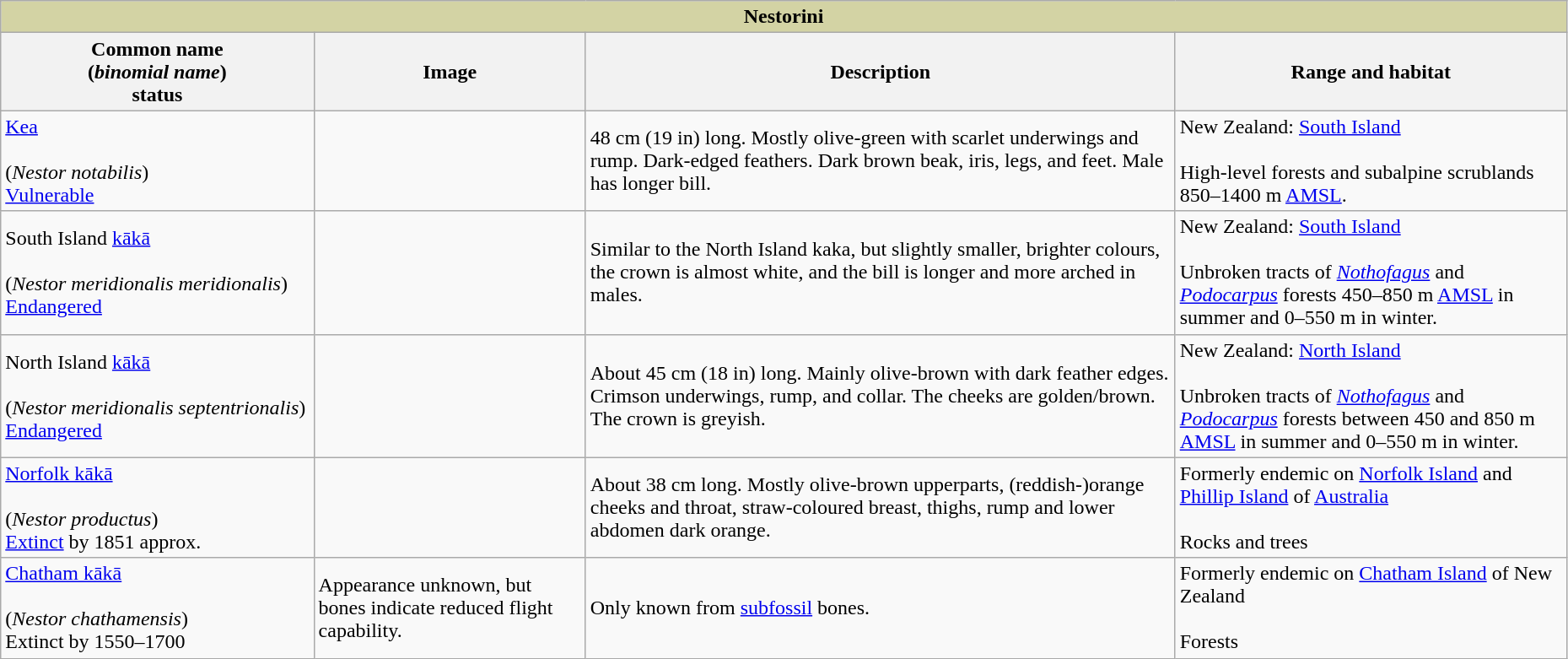<table style="width:98%;" class="wikitable" border="1">
<tr>
<th align="center" style="background-color: #D3D3A4" colspan ="4"><strong>Nestorini</strong></th>
</tr>
<tr>
<th width = "20%">Common name<br>(<em>binomial name</em>)<br>status</th>
<th>Image</th>
<th align="center">Description</th>
<th width = "25%">Range and habitat</th>
</tr>
<tr>
<td><a href='#'>Kea</a><br><br>(<em>Nestor notabilis</em>)<br>
<a href='#'>Vulnerable</a></td>
<td></td>
<td>48 cm (19 in) long. Mostly olive-green with scarlet underwings and rump. Dark-edged feathers. Dark brown beak, iris, legs, and feet. Male has longer bill.</td>
<td>New Zealand: <a href='#'>South Island</a><br><br>High-level forests and subalpine scrublands 850–1400 m <a href='#'>AMSL</a>.</td>
</tr>
<tr>
<td>South Island <a href='#'>kākā</a><br><br>(<em>Nestor meridionalis meridionalis</em>)<br>
<a href='#'>Endangered</a></td>
<td></td>
<td>Similar to the North Island kaka, but slightly smaller, brighter colours, the crown is almost white, and the bill is longer and more arched in males.</td>
<td>New Zealand: <a href='#'>South Island</a><br><br>Unbroken tracts of <em><a href='#'>Nothofagus</a></em> and <em><a href='#'>Podocarpus</a></em> forests 450–850 m <a href='#'>AMSL</a> in summer and 0–550 m in winter.</td>
</tr>
<tr>
<td>North Island <a href='#'>kākā</a><br><br>(<em>Nestor meridionalis septentrionalis</em>)<br>
<a href='#'>Endangered</a></td>
<td></td>
<td>About 45 cm (18 in) long. Mainly olive-brown with dark feather edges. Crimson underwings, rump, and collar. The cheeks are golden/brown. The crown is greyish.</td>
<td>New Zealand: <a href='#'>North Island</a><br><br>Unbroken tracts of <em><a href='#'>Nothofagus</a></em> and <em><a href='#'>Podocarpus</a></em> forests between 450 and 850 m <a href='#'>AMSL</a> in summer and 0–550 m in winter.</td>
</tr>
<tr>
<td><a href='#'>Norfolk kākā</a><br><br>(<em>Nestor productus</em>)<br>
<a href='#'>Extinct</a> by 1851 approx.</td>
<td></td>
<td>About 38 cm long. Mostly olive-brown upperparts, (reddish-)orange cheeks and throat, straw-coloured breast, thighs, rump and lower abdomen dark orange.</td>
<td>Formerly endemic on <a href='#'>Norfolk Island</a> and <a href='#'>Phillip Island</a> of <a href='#'>Australia</a><br><br>Rocks and trees</td>
</tr>
<tr>
<td><a href='#'>Chatham kākā</a><br><br>(<em>Nestor</em> <em>chathamensis</em>)<br>
Extinct by 1550–1700</td>
<td>Appearance unknown, but bones indicate reduced flight capability.</td>
<td>Only known from <a href='#'>subfossil</a> bones.</td>
<td>Formerly endemic on <a href='#'>Chatham Island</a> of New Zealand<br><br>Forests</td>
</tr>
</table>
